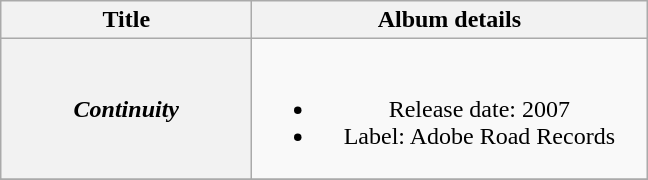<table class="wikitable plainrowheaders" style="text-align:center;">
<tr>
<th style="width:10em;">Title</th>
<th style="width:16em;">Album details</th>
</tr>
<tr>
<th scope="row"><em>Continuity</em></th>
<td><br><ul><li>Release date: 2007</li><li>Label: Adobe Road Records</li></ul></td>
</tr>
<tr>
</tr>
</table>
